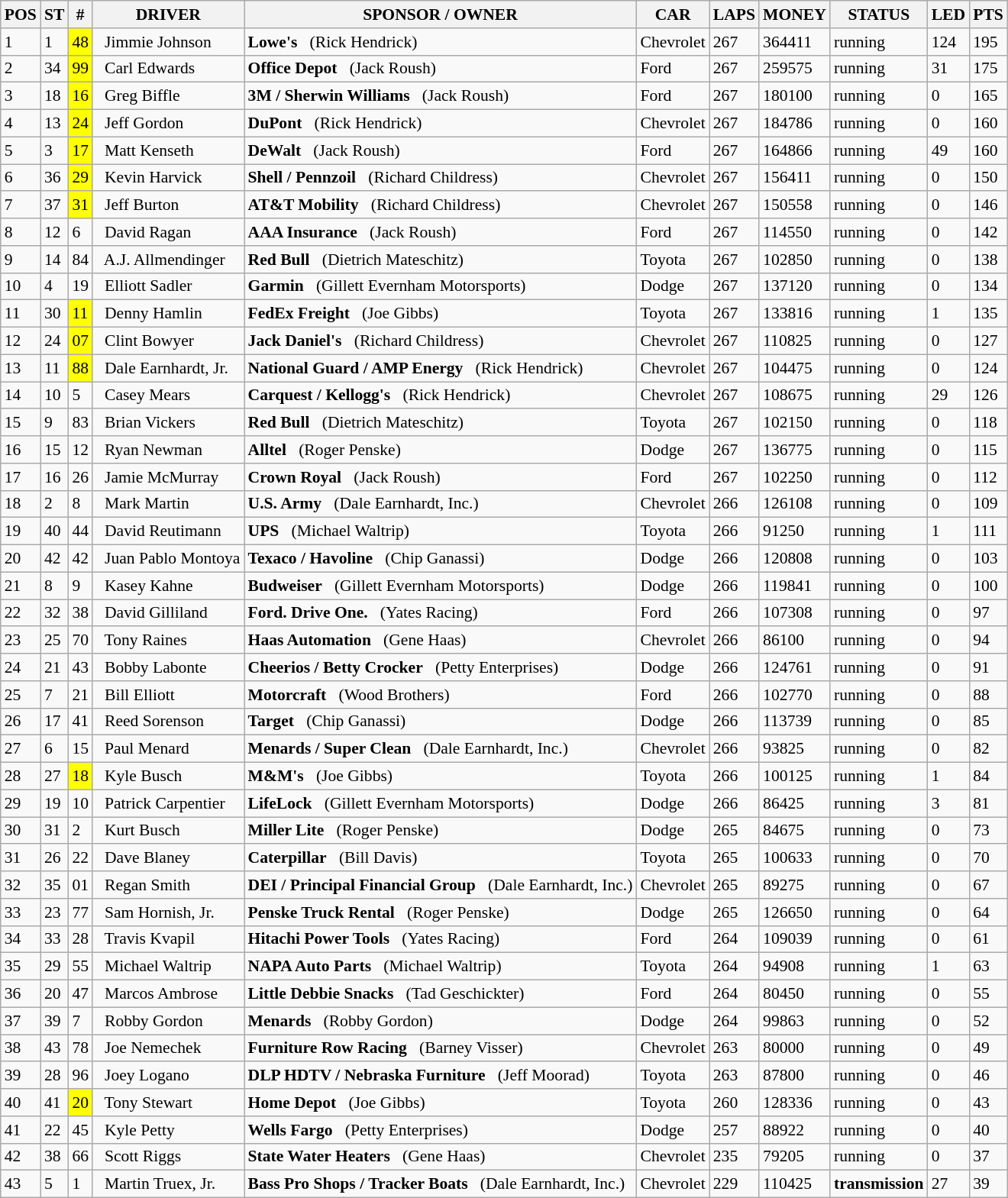<table class="wikitable" style="font-size:90%;">
<tr>
<th>POS</th>
<th>ST</th>
<th>#</th>
<th>DRIVER</th>
<th>SPONSOR / OWNER</th>
<th>CAR</th>
<th>LAPS</th>
<th>MONEY</th>
<th>STATUS</th>
<th>LED</th>
<th>PTS</th>
</tr>
<tr>
<td>1</td>
<td>1</td>
<td style="background:yellow;">48</td>
<td>  Jimmie Johnson</td>
<td><strong>Lowe's</strong>   (Rick Hendrick)</td>
<td>Chevrolet</td>
<td>267</td>
<td>364411</td>
<td>running</td>
<td>124</td>
<td>195</td>
</tr>
<tr>
<td>2</td>
<td>34</td>
<td style="background:yellow;">99</td>
<td>  Carl Edwards</td>
<td><strong>Office Depot</strong>   (Jack Roush)</td>
<td>Ford</td>
<td>267</td>
<td>259575</td>
<td>running</td>
<td>31</td>
<td>175</td>
</tr>
<tr>
<td>3</td>
<td>18</td>
<td style="background:yellow;">16</td>
<td>  Greg Biffle</td>
<td><strong>3M / Sherwin Williams</strong>   (Jack Roush)</td>
<td>Ford</td>
<td>267</td>
<td>180100</td>
<td>running</td>
<td>0</td>
<td>165</td>
</tr>
<tr>
<td>4</td>
<td>13</td>
<td style="background:yellow;">24</td>
<td>  Jeff Gordon</td>
<td><strong>DuPont</strong>   (Rick Hendrick)</td>
<td>Chevrolet</td>
<td>267</td>
<td>184786</td>
<td>running</td>
<td>0</td>
<td>160</td>
</tr>
<tr>
<td>5</td>
<td>3</td>
<td style="background:yellow;">17</td>
<td>  Matt Kenseth</td>
<td><strong>DeWalt</strong>   (Jack Roush)</td>
<td>Ford</td>
<td>267</td>
<td>164866</td>
<td>running</td>
<td>49</td>
<td>160</td>
</tr>
<tr>
<td>6</td>
<td>36</td>
<td style="background:yellow;">29</td>
<td>  Kevin Harvick</td>
<td><strong>Shell / Pennzoil</strong>   (Richard Childress)</td>
<td>Chevrolet</td>
<td>267</td>
<td>156411</td>
<td>running</td>
<td>0</td>
<td>150</td>
</tr>
<tr>
<td>7</td>
<td>37</td>
<td style="background:yellow;">31</td>
<td>  Jeff Burton</td>
<td><strong>AT&T Mobility</strong>   (Richard Childress)</td>
<td>Chevrolet</td>
<td>267</td>
<td>150558</td>
<td>running</td>
<td>0</td>
<td>146</td>
</tr>
<tr>
<td>8</td>
<td>12</td>
<td>6</td>
<td>  David Ragan</td>
<td><strong>AAA Insurance</strong>   (Jack Roush)</td>
<td>Ford</td>
<td>267</td>
<td>114550</td>
<td>running</td>
<td>0</td>
<td>142</td>
</tr>
<tr>
<td>9</td>
<td>14</td>
<td>84</td>
<td>  A.J. Allmendinger</td>
<td><strong>Red Bull</strong>   (Dietrich Mateschitz)</td>
<td>Toyota</td>
<td>267</td>
<td>102850</td>
<td>running</td>
<td>0</td>
<td>138</td>
</tr>
<tr>
<td>10</td>
<td>4</td>
<td>19</td>
<td>  Elliott Sadler</td>
<td><strong>Garmin</strong>   (Gillett Evernham Motorsports)</td>
<td>Dodge</td>
<td>267</td>
<td>137120</td>
<td>running</td>
<td>0</td>
<td>134</td>
</tr>
<tr>
<td>11</td>
<td>30</td>
<td style="background:yellow;">11</td>
<td>  Denny Hamlin</td>
<td><strong>FedEx Freight</strong>   (Joe Gibbs)</td>
<td>Toyota</td>
<td>267</td>
<td>133816</td>
<td>running</td>
<td>1</td>
<td>135</td>
</tr>
<tr>
<td>12</td>
<td>24</td>
<td style="background:yellow;">07</td>
<td>  Clint Bowyer</td>
<td><strong>Jack Daniel's</strong>   (Richard Childress)</td>
<td>Chevrolet</td>
<td>267</td>
<td>110825</td>
<td>running</td>
<td>0</td>
<td>127</td>
</tr>
<tr>
<td>13</td>
<td>11</td>
<td style="background:yellow;">88</td>
<td>  Dale Earnhardt, Jr.</td>
<td><strong>National Guard / AMP Energy</strong>   (Rick Hendrick)</td>
<td>Chevrolet</td>
<td>267</td>
<td>104475</td>
<td>running</td>
<td>0</td>
<td>124</td>
</tr>
<tr>
<td>14</td>
<td>10</td>
<td>5</td>
<td>  Casey Mears</td>
<td><strong>Carquest / Kellogg's</strong>   (Rick Hendrick)</td>
<td>Chevrolet</td>
<td>267</td>
<td>108675</td>
<td>running</td>
<td>29</td>
<td>126</td>
</tr>
<tr>
<td>15</td>
<td>9</td>
<td>83</td>
<td>  Brian Vickers</td>
<td><strong>Red Bull</strong>   (Dietrich Mateschitz)</td>
<td>Toyota</td>
<td>267</td>
<td>102150</td>
<td>running</td>
<td>0</td>
<td>118</td>
</tr>
<tr>
<td>16</td>
<td>15</td>
<td>12</td>
<td>  Ryan Newman</td>
<td><strong>Alltel</strong>   (Roger Penske)</td>
<td>Dodge</td>
<td>267</td>
<td>136775</td>
<td>running</td>
<td>0</td>
<td>115</td>
</tr>
<tr>
<td>17</td>
<td>16</td>
<td>26</td>
<td>  Jamie McMurray</td>
<td><strong>Crown Royal</strong>   (Jack Roush)</td>
<td>Ford</td>
<td>267</td>
<td>102250</td>
<td>running</td>
<td>0</td>
<td>112</td>
</tr>
<tr>
<td>18</td>
<td>2</td>
<td>8</td>
<td>  Mark Martin</td>
<td><strong>U.S. Army</strong>   (Dale Earnhardt, Inc.)</td>
<td>Chevrolet</td>
<td>266</td>
<td>126108</td>
<td>running</td>
<td>0</td>
<td>109</td>
</tr>
<tr>
<td>19</td>
<td>40</td>
<td>44</td>
<td>  David Reutimann</td>
<td><strong>UPS</strong>   (Michael Waltrip)</td>
<td>Toyota</td>
<td>266</td>
<td>91250</td>
<td>running</td>
<td>1</td>
<td>111</td>
</tr>
<tr>
<td>20</td>
<td>42</td>
<td>42</td>
<td>  Juan Pablo Montoya</td>
<td><strong>Texaco / Havoline</strong>   (Chip Ganassi)</td>
<td>Dodge</td>
<td>266</td>
<td>120808</td>
<td>running</td>
<td>0</td>
<td>103</td>
</tr>
<tr>
<td>21</td>
<td>8</td>
<td>9</td>
<td>  Kasey Kahne</td>
<td><strong>Budweiser</strong>   (Gillett Evernham Motorsports)</td>
<td>Dodge</td>
<td>266</td>
<td>119841</td>
<td>running</td>
<td>0</td>
<td>100</td>
</tr>
<tr>
<td>22</td>
<td>32</td>
<td>38</td>
<td>  David Gilliland</td>
<td><strong>Ford. Drive One.</strong>   (Yates Racing)</td>
<td>Ford</td>
<td>266</td>
<td>107308</td>
<td>running</td>
<td>0</td>
<td>97</td>
</tr>
<tr>
<td>23</td>
<td>25</td>
<td>70</td>
<td>  Tony Raines</td>
<td><strong>Haas Automation</strong>   (Gene Haas)</td>
<td>Chevrolet</td>
<td>266</td>
<td>86100</td>
<td>running</td>
<td>0</td>
<td>94</td>
</tr>
<tr>
<td>24</td>
<td>21</td>
<td>43</td>
<td>  Bobby Labonte</td>
<td><strong>Cheerios / Betty Crocker</strong>   (Petty Enterprises)</td>
<td>Dodge</td>
<td>266</td>
<td>124761</td>
<td>running</td>
<td>0</td>
<td>91</td>
</tr>
<tr>
<td>25</td>
<td>7</td>
<td>21</td>
<td>  Bill Elliott</td>
<td><strong>Motorcraft</strong>   (Wood Brothers)</td>
<td>Ford</td>
<td>266</td>
<td>102770</td>
<td>running</td>
<td>0</td>
<td>88</td>
</tr>
<tr>
<td>26</td>
<td>17</td>
<td>41</td>
<td>  Reed Sorenson</td>
<td><strong>Target</strong>   (Chip Ganassi)</td>
<td>Dodge</td>
<td>266</td>
<td>113739</td>
<td>running</td>
<td>0</td>
<td>85</td>
</tr>
<tr>
<td>27</td>
<td>6</td>
<td>15</td>
<td>  Paul Menard</td>
<td><strong>Menards / Super Clean</strong>   (Dale Earnhardt, Inc.)</td>
<td>Chevrolet</td>
<td>266</td>
<td>93825</td>
<td>running</td>
<td>0</td>
<td>82</td>
</tr>
<tr>
<td>28</td>
<td>27</td>
<td style="background:yellow;">18</td>
<td>  Kyle Busch</td>
<td><strong>M&M's</strong>   (Joe Gibbs)</td>
<td>Toyota</td>
<td>266</td>
<td>100125</td>
<td>running</td>
<td>1</td>
<td>84</td>
</tr>
<tr>
<td>29</td>
<td>19</td>
<td>10</td>
<td>  Patrick Carpentier</td>
<td><strong>LifeLock</strong>   (Gillett Evernham Motorsports)</td>
<td>Dodge</td>
<td>266</td>
<td>86425</td>
<td>running</td>
<td>3</td>
<td>81</td>
</tr>
<tr>
<td>30</td>
<td>31</td>
<td>2</td>
<td>  Kurt Busch</td>
<td><strong>Miller Lite</strong>   (Roger Penske)</td>
<td>Dodge</td>
<td>265</td>
<td>84675</td>
<td>running</td>
<td>0</td>
<td>73</td>
</tr>
<tr>
<td>31</td>
<td>26</td>
<td>22</td>
<td>  Dave Blaney</td>
<td><strong>Caterpillar</strong>   (Bill Davis)</td>
<td>Toyota</td>
<td>265</td>
<td>100633</td>
<td>running</td>
<td>0</td>
<td>70</td>
</tr>
<tr>
<td>32</td>
<td>35</td>
<td>01</td>
<td>  Regan Smith</td>
<td><strong>DEI / Principal Financial Group</strong>   (Dale Earnhardt, Inc.)</td>
<td>Chevrolet</td>
<td>265</td>
<td>89275</td>
<td>running</td>
<td>0</td>
<td>67</td>
</tr>
<tr>
<td>33</td>
<td>23</td>
<td>77</td>
<td>  Sam Hornish, Jr.</td>
<td><strong>Penske Truck Rental</strong>   (Roger Penske)</td>
<td>Dodge</td>
<td>265</td>
<td>126650</td>
<td>running</td>
<td>0</td>
<td>64</td>
</tr>
<tr>
<td>34</td>
<td>33</td>
<td>28</td>
<td>  Travis Kvapil</td>
<td><strong>Hitachi Power Tools</strong>   (Yates Racing)</td>
<td>Ford</td>
<td>264</td>
<td>109039</td>
<td>running</td>
<td>0</td>
<td>61</td>
</tr>
<tr>
<td>35</td>
<td>29</td>
<td>55</td>
<td>  Michael Waltrip</td>
<td><strong>NAPA Auto Parts</strong>   (Michael Waltrip)</td>
<td>Toyota</td>
<td>264</td>
<td>94908</td>
<td>running</td>
<td>1</td>
<td>63</td>
</tr>
<tr>
<td>36</td>
<td>20</td>
<td>47</td>
<td>  Marcos Ambrose</td>
<td><strong>Little Debbie Snacks</strong>   (Tad Geschickter)</td>
<td>Ford</td>
<td>264</td>
<td>80450</td>
<td>running</td>
<td>0</td>
<td>55</td>
</tr>
<tr>
<td>37</td>
<td>39</td>
<td>7</td>
<td>  Robby Gordon</td>
<td><strong>Menards</strong>   (Robby Gordon)</td>
<td>Dodge</td>
<td>264</td>
<td>99863</td>
<td>running</td>
<td>0</td>
<td>52</td>
</tr>
<tr>
<td>38</td>
<td>43</td>
<td>78</td>
<td>  Joe Nemechek</td>
<td><strong>Furniture Row Racing</strong>   (Barney Visser)</td>
<td>Chevrolet</td>
<td>263</td>
<td>80000</td>
<td>running</td>
<td>0</td>
<td>49</td>
</tr>
<tr>
<td>39</td>
<td>28</td>
<td>96</td>
<td>  Joey Logano</td>
<td><strong>DLP HDTV / Nebraska Furniture</strong>   (Jeff Moorad)</td>
<td>Toyota</td>
<td>263</td>
<td>87800</td>
<td>running</td>
<td>0</td>
<td>46</td>
</tr>
<tr>
<td>40</td>
<td>41</td>
<td style="background:yellow;">20</td>
<td>  Tony Stewart</td>
<td><strong>Home Depot</strong>   (Joe Gibbs)</td>
<td>Toyota</td>
<td>260</td>
<td>128336</td>
<td>running</td>
<td>0</td>
<td>43</td>
</tr>
<tr>
<td>41</td>
<td>22</td>
<td>45</td>
<td>  Kyle Petty</td>
<td><strong>Wells Fargo</strong>   (Petty Enterprises)</td>
<td>Dodge</td>
<td>257</td>
<td>88922</td>
<td>running</td>
<td>0</td>
<td>40</td>
</tr>
<tr>
<td>42</td>
<td>38</td>
<td>66</td>
<td>  Scott Riggs</td>
<td><strong>State Water Heaters</strong>   (Gene Haas)</td>
<td>Chevrolet</td>
<td>235</td>
<td>79205</td>
<td>running</td>
<td>0</td>
<td>37</td>
</tr>
<tr>
<td>43</td>
<td>5</td>
<td>1</td>
<td>  Martin Truex, Jr.</td>
<td><strong>Bass Pro Shops / Tracker Boats</strong>   (Dale Earnhardt, Inc.)</td>
<td>Chevrolet</td>
<td>229</td>
<td>110425</td>
<td><strong>transmission</strong></td>
<td>27</td>
<td>39</td>
</tr>
</table>
